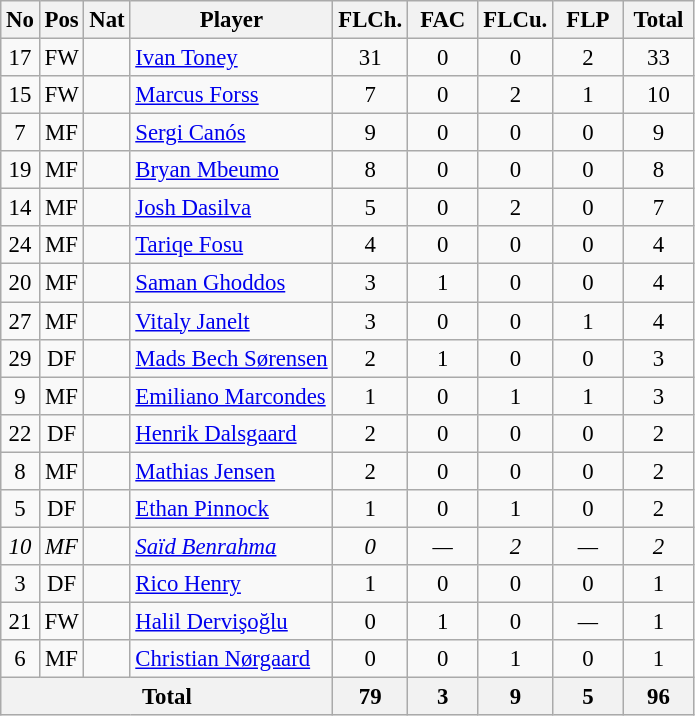<table class="wikitable" style="text-align:center; border:1px #aaa solid; font-size:95%;">
<tr>
<th>No</th>
<th>Pos</th>
<th>Nat</th>
<th>Player</th>
<th style="width:40px">FLCh.</th>
<th style="width:40px">FAC</th>
<th style="width:40px">FLCu.</th>
<th style="width:40px">FLP</th>
<th style="width:40px">Total</th>
</tr>
<tr>
<td>17</td>
<td>FW</td>
<td></td>
<td style="text-align:left;"><a href='#'>Ivan Toney</a></td>
<td>31</td>
<td>0</td>
<td>0</td>
<td>2</td>
<td>33</td>
</tr>
<tr>
<td>15</td>
<td>FW</td>
<td></td>
<td style="text-align:left;"><a href='#'>Marcus Forss</a></td>
<td>7</td>
<td>0</td>
<td>2</td>
<td>1</td>
<td>10</td>
</tr>
<tr>
<td>7</td>
<td>MF</td>
<td></td>
<td style="text-align:left;"><a href='#'>Sergi Canós</a></td>
<td>9</td>
<td>0</td>
<td>0</td>
<td>0</td>
<td>9</td>
</tr>
<tr>
<td>19</td>
<td>MF</td>
<td></td>
<td style="text-align:left;"><a href='#'>Bryan Mbeumo</a></td>
<td>8</td>
<td>0</td>
<td>0</td>
<td>0</td>
<td>8</td>
</tr>
<tr>
<td>14</td>
<td>MF</td>
<td></td>
<td style="text-align:left;"><a href='#'>Josh Dasilva</a></td>
<td>5</td>
<td>0</td>
<td>2</td>
<td>0</td>
<td>7</td>
</tr>
<tr>
<td>24</td>
<td>MF</td>
<td></td>
<td style="text-align:left;"><a href='#'>Tariqe Fosu</a></td>
<td>4</td>
<td>0</td>
<td>0</td>
<td>0</td>
<td>4</td>
</tr>
<tr>
<td>20</td>
<td>MF</td>
<td></td>
<td style="text-align:left;"><a href='#'>Saman Ghoddos</a></td>
<td>3</td>
<td>1</td>
<td>0</td>
<td>0</td>
<td>4</td>
</tr>
<tr>
<td>27</td>
<td>MF</td>
<td></td>
<td style="text-align:left;"><a href='#'>Vitaly Janelt</a></td>
<td>3</td>
<td>0</td>
<td>0</td>
<td>1</td>
<td>4</td>
</tr>
<tr>
<td>29</td>
<td>DF</td>
<td></td>
<td style="text-align:left;"><a href='#'>Mads Bech Sørensen</a></td>
<td>2</td>
<td>1</td>
<td>0</td>
<td>0</td>
<td>3</td>
</tr>
<tr>
<td>9</td>
<td>MF</td>
<td></td>
<td style="text-align:left;"><a href='#'>Emiliano Marcondes</a></td>
<td>1</td>
<td>0</td>
<td>1</td>
<td>1</td>
<td>3</td>
</tr>
<tr>
<td>22</td>
<td>DF</td>
<td></td>
<td style="text-align:left;"><a href='#'>Henrik Dalsgaard</a></td>
<td>2</td>
<td>0</td>
<td>0</td>
<td>0</td>
<td>2</td>
</tr>
<tr>
<td>8</td>
<td>MF</td>
<td></td>
<td style="text-align:left;"><a href='#'>Mathias Jensen</a></td>
<td>2</td>
<td>0</td>
<td>0</td>
<td>0</td>
<td>2</td>
</tr>
<tr>
<td>5</td>
<td>DF</td>
<td></td>
<td style="text-align:left;"><a href='#'>Ethan Pinnock</a></td>
<td>1</td>
<td>0</td>
<td>1</td>
<td>0</td>
<td>2</td>
</tr>
<tr>
<td><em>10</em></td>
<td><em>MF</em></td>
<td><em></em></td>
<td style="text-align:left;"><em><a href='#'>Saïd Benrahma</a></em></td>
<td><em>0</em></td>
<td><em>—</em></td>
<td><em>2</em></td>
<td><em>—</em></td>
<td><em>2</em></td>
</tr>
<tr>
<td>3</td>
<td>DF</td>
<td></td>
<td style="text-align:left;"><a href='#'>Rico Henry</a></td>
<td>1</td>
<td>0</td>
<td>0</td>
<td>0</td>
<td>1</td>
</tr>
<tr>
<td>21</td>
<td>FW</td>
<td></td>
<td style="text-align:left;"><a href='#'>Halil Dervişoğlu</a></td>
<td>0</td>
<td>1</td>
<td>0</td>
<td><em>—</em></td>
<td>1</td>
</tr>
<tr>
<td>6</td>
<td>MF</td>
<td></td>
<td style="text-align:left;"><a href='#'>Christian Nørgaard</a></td>
<td>0</td>
<td>0</td>
<td>1</td>
<td>0</td>
<td>1</td>
</tr>
<tr>
<th colspan="4">Total</th>
<th>79</th>
<th>3</th>
<th>9</th>
<th>5</th>
<th>96</th>
</tr>
</table>
